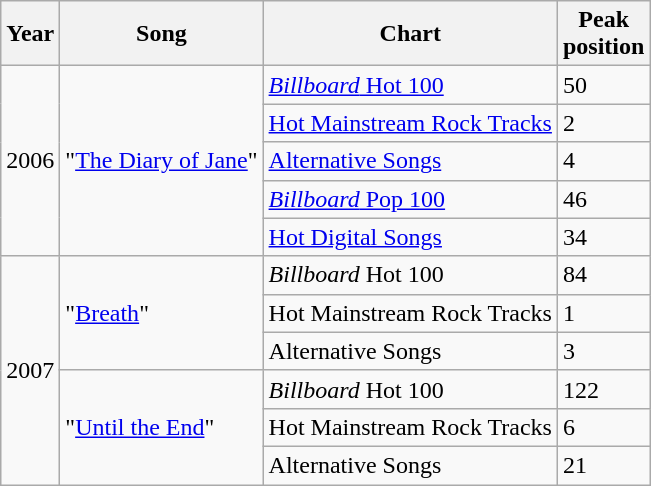<table class="wikitable">
<tr>
<th>Year</th>
<th>Song</th>
<th>Chart</th>
<th>Peak<br>position</th>
</tr>
<tr>
<td rowspan="5">2006</td>
<td rowspan="5">"<a href='#'>The Diary of Jane</a>"</td>
<td><a href='#'><em>Billboard</em> Hot 100</a></td>
<td>50</td>
</tr>
<tr>
<td><a href='#'>Hot Mainstream Rock Tracks</a></td>
<td>2</td>
</tr>
<tr>
<td><a href='#'>Alternative Songs</a></td>
<td>4</td>
</tr>
<tr>
<td><a href='#'><em>Billboard</em> Pop 100</a></td>
<td>46</td>
</tr>
<tr>
<td><a href='#'>Hot Digital Songs</a></td>
<td>34</td>
</tr>
<tr>
<td rowspan="6">2007</td>
<td rowspan="3">"<a href='#'>Breath</a>"</td>
<td><em>Billboard</em> Hot 100</td>
<td>84</td>
</tr>
<tr>
<td>Hot Mainstream Rock Tracks</td>
<td>1 </td>
</tr>
<tr>
<td>Alternative Songs</td>
<td>3</td>
</tr>
<tr>
<td rowspan="3">"<a href='#'>Until the End</a>"</td>
<td><em>Billboard</em> Hot 100</td>
<td>122</td>
</tr>
<tr>
<td>Hot Mainstream Rock Tracks</td>
<td>6</td>
</tr>
<tr>
<td>Alternative Songs</td>
<td>21</td>
</tr>
</table>
